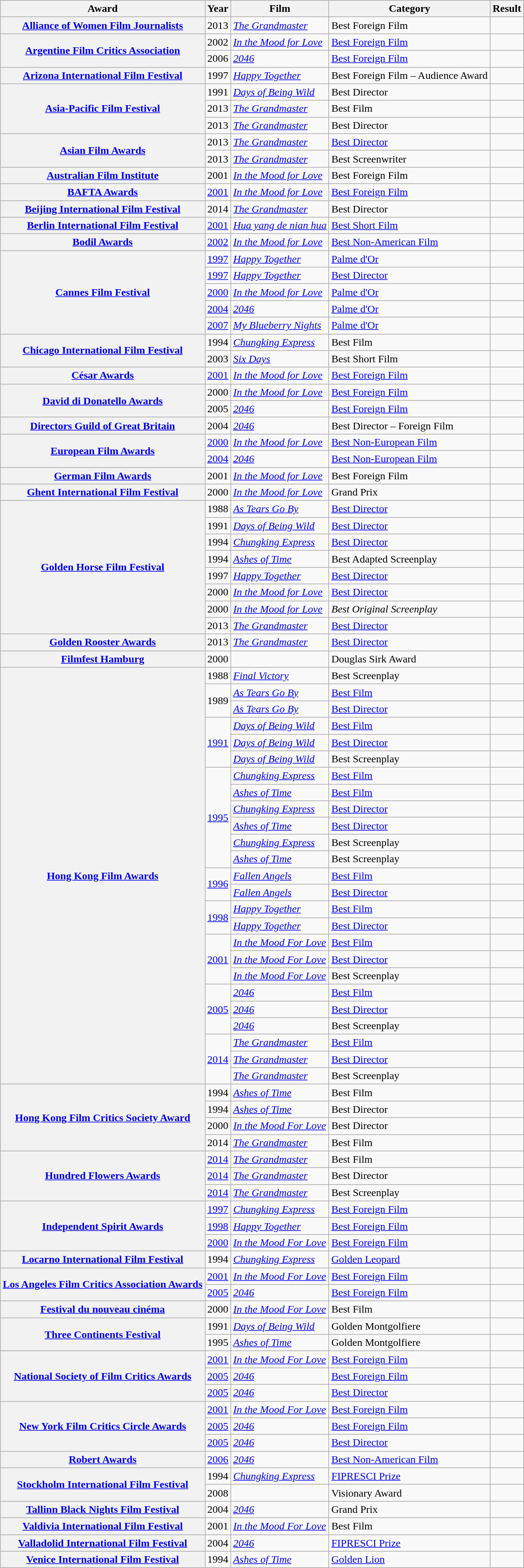<table class="wikitable plainrowheaders sortable" style="margin-right: 0;">
<tr>
<th scope="col">Award</th>
<th scope="col">Year</th>
<th scope="col">Film</th>
<th scope="col">Category</th>
<th scope="col">Result</th>
</tr>
<tr>
<th scope=row><a href='#'>Alliance of Women Film Journalists</a></th>
<td>2013</td>
<td><em><a href='#'>The Grandmaster</a></em></td>
<td>Best Foreign Film</td>
<td></td>
</tr>
<tr>
<th scope=row rowspan=2><a href='#'>Argentine Film Critics Association</a></th>
<td>2002</td>
<td><em><a href='#'>In the Mood for Love</a></em></td>
<td><a href='#'>Best Foreign Film</a></td>
<td></td>
</tr>
<tr>
<td>2006</td>
<td><em><a href='#'>2046</a></em></td>
<td><a href='#'>Best Foreign Film</a></td>
<td></td>
</tr>
<tr>
<th scope=row><a href='#'>Arizona International Film Festival</a></th>
<td>1997</td>
<td><em><a href='#'>Happy Together</a></em></td>
<td>Best Foreign Film – Audience Award</td>
<td></td>
</tr>
<tr>
<th scope=row rowspan=3><a href='#'>Asia-Pacific Film Festival</a></th>
<td>1991</td>
<td><em><a href='#'>Days of Being Wild</a></em></td>
<td>Best Director</td>
<td></td>
</tr>
<tr>
<td>2013</td>
<td><em><a href='#'>The Grandmaster</a></em></td>
<td>Best Film</td>
<td></td>
</tr>
<tr>
<td>2013</td>
<td><em><a href='#'>The Grandmaster</a></em></td>
<td>Best Director</td>
<td></td>
</tr>
<tr>
<th scope=row rowspan=2><a href='#'>Asian Film Awards</a></th>
<td>2013</td>
<td><em><a href='#'>The Grandmaster</a></em></td>
<td><a href='#'>Best Director</a></td>
<td></td>
</tr>
<tr>
<td>2013</td>
<td><em><a href='#'>The Grandmaster</a></em></td>
<td>Best Screenwriter</td>
<td></td>
</tr>
<tr>
<th scope=row><a href='#'>Australian Film Institute</a></th>
<td>2001</td>
<td><em><a href='#'>In the Mood for Love</a></em></td>
<td>Best Foreign Film</td>
<td></td>
</tr>
<tr>
<th scope=row><a href='#'>BAFTA Awards</a></th>
<td><a href='#'>2001</a></td>
<td><em><a href='#'>In the Mood for Love</a></em></td>
<td><a href='#'>Best Foreign Film</a></td>
<td></td>
</tr>
<tr>
<th scope=row><a href='#'>Beijing International Film Festival</a></th>
<td>2014</td>
<td><em><a href='#'>The Grandmaster</a></em></td>
<td>Best Director</td>
<td></td>
</tr>
<tr>
<th scope=row><a href='#'>Berlin International Film Festival</a></th>
<td><a href='#'>2001</a></td>
<td><em><a href='#'>Hua yang de nian hua</a></em></td>
<td><a href='#'>Best Short Film</a></td>
<td></td>
</tr>
<tr>
<th scope=row><a href='#'>Bodil Awards</a></th>
<td><a href='#'>2002</a></td>
<td><em><a href='#'>In the Mood for Love</a></em></td>
<td><a href='#'>Best Non-American Film</a></td>
<td></td>
</tr>
<tr>
<th scope=row rowspan=5><a href='#'>Cannes Film Festival</a></th>
<td><a href='#'>1997</a></td>
<td><em><a href='#'>Happy Together</a></em></td>
<td><a href='#'>Palme d'Or</a></td>
<td></td>
</tr>
<tr>
<td><a href='#'>1997</a></td>
<td><em><a href='#'>Happy Together</a></em></td>
<td><a href='#'>Best Director</a></td>
<td></td>
</tr>
<tr>
<td><a href='#'>2000</a></td>
<td><em><a href='#'>In the Mood for Love</a></em></td>
<td><a href='#'>Palme d'Or</a></td>
<td></td>
</tr>
<tr>
<td><a href='#'>2004</a></td>
<td><em><a href='#'>2046</a></em></td>
<td><a href='#'>Palme d'Or</a></td>
<td></td>
</tr>
<tr>
<td><a href='#'>2007</a></td>
<td><em><a href='#'>My Blueberry Nights</a></em></td>
<td><a href='#'>Palme d'Or</a></td>
<td></td>
</tr>
<tr>
<th scope=row rowspan=2><a href='#'>Chicago International Film Festival</a></th>
<td>1994</td>
<td><em><a href='#'>Chungking Express</a></em></td>
<td>Best Film</td>
<td></td>
</tr>
<tr>
<td>2003</td>
<td><em><a href='#'>Six Days</a></em></td>
<td>Best Short Film</td>
<td></td>
</tr>
<tr>
<th scope=row><a href='#'>César Awards</a></th>
<td><a href='#'>2001</a></td>
<td><em><a href='#'>In the Mood for Love</a></em></td>
<td><a href='#'>Best Foreign Film</a></td>
<td></td>
</tr>
<tr>
<th scope=row rowspan=2><a href='#'>David di Donatello Awards</a></th>
<td>2000</td>
<td><em><a href='#'>In the Mood for Love</a></em></td>
<td><a href='#'>Best Foreign Film</a></td>
<td></td>
</tr>
<tr>
<td>2005</td>
<td><em><a href='#'>2046</a></em></td>
<td><a href='#'>Best Foreign Film</a></td>
<td></td>
</tr>
<tr>
<th scope=row><a href='#'>Directors Guild of Great Britain</a></th>
<td>2004</td>
<td><em><a href='#'>2046</a></em></td>
<td>Best Director – Foreign Film</td>
<td></td>
</tr>
<tr>
<th scope=row rowspan=2><a href='#'>European Film Awards</a></th>
<td><a href='#'>2000</a></td>
<td><em><a href='#'>In the Mood for Love</a></em></td>
<td><a href='#'>Best Non-European Film</a></td>
<td></td>
</tr>
<tr>
<td><a href='#'>2004</a></td>
<td><em><a href='#'>2046</a></em></td>
<td><a href='#'>Best Non-European Film</a></td>
<td></td>
</tr>
<tr>
<th scope=row><a href='#'>German Film Awards</a></th>
<td>2001</td>
<td><em><a href='#'>In the Mood for Love</a></em></td>
<td>Best Foreign Film</td>
<td></td>
</tr>
<tr>
<th scope=row><a href='#'>Ghent International Film Festival</a></th>
<td>2000</td>
<td><em><a href='#'>In the Mood for Love</a></em></td>
<td>Grand Prix</td>
<td></td>
</tr>
<tr>
<th scope=row rowspan=8><a href='#'>Golden Horse Film Festival</a></th>
<td>1988</td>
<td><em><a href='#'>As Tears Go By</a></em></td>
<td><a href='#'>Best Director</a></td>
<td></td>
</tr>
<tr>
<td>1991</td>
<td><em><a href='#'>Days of Being Wild</a></em></td>
<td><a href='#'>Best Director</a></td>
<td></td>
</tr>
<tr>
<td>1994</td>
<td><em><a href='#'>Chungking Express</a></em></td>
<td><a href='#'>Best Director</a></td>
<td></td>
</tr>
<tr>
<td>1994</td>
<td><em><a href='#'>Ashes of Time</a></em></td>
<td>Best Adapted Screenplay</td>
<td></td>
</tr>
<tr>
<td>1997</td>
<td><em><a href='#'>Happy Together</a></em></td>
<td><a href='#'>Best Director</a></td>
<td></td>
</tr>
<tr>
<td>2000</td>
<td><em><a href='#'>In the Mood for Love</a></em></td>
<td><a href='#'>Best Director</a></td>
<td></td>
</tr>
<tr>
<td>2000</td>
<td><em><a href='#'>In the Mood for Love</a></em></td>
<td><em>Best Original Screenplay</em></td>
<td></td>
</tr>
<tr>
<td>2013</td>
<td><em><a href='#'>The Grandmaster</a></em></td>
<td><a href='#'>Best Director</a></td>
<td></td>
</tr>
<tr>
<th scope=row><a href='#'>Golden Rooster Awards</a></th>
<td>2013</td>
<td><em><a href='#'>The Grandmaster</a></em></td>
<td><a href='#'>Best Director</a></td>
<td></td>
</tr>
<tr>
<th scope=row><a href='#'>Filmfest Hamburg</a></th>
<td>2000</td>
<td></td>
<td>Douglas Sirk Award</td>
<td></td>
</tr>
<tr>
<th scope=row rowspan=25><a href='#'>Hong Kong Film Awards</a></th>
<td>1988</td>
<td><em><a href='#'>Final Victory</a></em></td>
<td>Best Screenplay</td>
<td></td>
</tr>
<tr>
<td rowspan="2">1989</td>
<td><em><a href='#'>As Tears Go By</a></em></td>
<td><a href='#'>Best Film</a></td>
<td></td>
</tr>
<tr>
<td><em><a href='#'>As Tears Go By</a></em></td>
<td><a href='#'>Best Director</a></td>
<td></td>
</tr>
<tr>
<td rowspan="3"><a href='#'>1991</a></td>
<td><em><a href='#'>Days of Being Wild</a></em></td>
<td><a href='#'>Best Film</a></td>
<td></td>
</tr>
<tr>
<td><em><a href='#'>Days of Being Wild</a></em></td>
<td><a href='#'>Best Director</a></td>
<td></td>
</tr>
<tr>
<td><em><a href='#'>Days of Being Wild</a></em></td>
<td>Best Screenplay</td>
<td></td>
</tr>
<tr>
<td rowspan="6"><a href='#'>1995</a></td>
<td><em><a href='#'>Chungking Express</a></em></td>
<td><a href='#'>Best Film</a></td>
<td></td>
</tr>
<tr>
<td><em><a href='#'>Ashes of Time</a></em></td>
<td><a href='#'>Best Film</a></td>
<td></td>
</tr>
<tr>
<td><em><a href='#'>Chungking Express</a></em></td>
<td><a href='#'>Best Director</a></td>
<td></td>
</tr>
<tr>
<td><em><a href='#'>Ashes of Time</a></em></td>
<td><a href='#'>Best Director</a></td>
<td></td>
</tr>
<tr>
<td><em><a href='#'>Chungking Express</a></em></td>
<td>Best Screenplay</td>
<td></td>
</tr>
<tr>
<td><em><a href='#'>Ashes of Time</a></em></td>
<td>Best Screenplay</td>
<td></td>
</tr>
<tr>
<td rowspan="2"><a href='#'>1996</a></td>
<td><em><a href='#'>Fallen Angels</a></em></td>
<td><a href='#'>Best Film</a></td>
<td></td>
</tr>
<tr>
<td><em><a href='#'>Fallen Angels</a></em></td>
<td><a href='#'>Best Director</a></td>
<td></td>
</tr>
<tr>
<td rowspan="2"><a href='#'>1998</a></td>
<td><em><a href='#'>Happy Together</a></em></td>
<td><a href='#'>Best Film</a></td>
<td></td>
</tr>
<tr>
<td><em><a href='#'>Happy Together</a></em></td>
<td><a href='#'>Best Director</a></td>
<td></td>
</tr>
<tr>
<td rowspan="3"><a href='#'>2001</a></td>
<td><em><a href='#'>In the Mood For Love</a></em></td>
<td><a href='#'>Best Film</a></td>
<td></td>
</tr>
<tr>
<td><em><a href='#'>In the Mood For Love</a></em></td>
<td><a href='#'>Best Director</a></td>
<td></td>
</tr>
<tr>
<td><em><a href='#'>In the Mood For Love</a></em></td>
<td>Best Screenplay</td>
<td></td>
</tr>
<tr>
<td rowspan="3"><a href='#'>2005</a></td>
<td><em><a href='#'>2046</a></em></td>
<td><a href='#'>Best Film</a></td>
<td></td>
</tr>
<tr>
<td><em><a href='#'>2046</a></em></td>
<td><a href='#'>Best Director</a></td>
<td></td>
</tr>
<tr>
<td><em><a href='#'>2046</a></em></td>
<td>Best Screenplay</td>
<td></td>
</tr>
<tr>
<td rowspan="3"><a href='#'>2014</a></td>
<td><em><a href='#'>The Grandmaster</a></em></td>
<td><a href='#'>Best Film</a></td>
<td></td>
</tr>
<tr>
<td><em><a href='#'>The Grandmaster</a></em></td>
<td><a href='#'>Best Director</a></td>
<td></td>
</tr>
<tr>
<td><em><a href='#'>The Grandmaster</a></em></td>
<td>Best Screenplay</td>
<td></td>
</tr>
<tr>
<th scope=row rowspan=4><a href='#'>Hong Kong Film Critics Society Award</a></th>
<td>1994</td>
<td><em><a href='#'>Ashes of Time</a></em></td>
<td>Best Film</td>
<td></td>
</tr>
<tr>
<td>1994</td>
<td><em><a href='#'>Ashes of Time</a></em></td>
<td>Best Director</td>
<td></td>
</tr>
<tr>
<td>2000</td>
<td><em><a href='#'>In the Mood For Love</a></em></td>
<td>Best Director</td>
<td></td>
</tr>
<tr>
<td>2014</td>
<td><em><a href='#'>The Grandmaster</a></em></td>
<td>Best Film</td>
<td></td>
</tr>
<tr>
<th scope=row rowspan=3><a href='#'>Hundred Flowers Awards</a></th>
<td><a href='#'>2014</a></td>
<td><em><a href='#'>The Grandmaster</a></em></td>
<td>Best Film</td>
<td></td>
</tr>
<tr>
<td><a href='#'>2014</a></td>
<td><em><a href='#'>The Grandmaster</a></em></td>
<td>Best Director</td>
<td></td>
</tr>
<tr>
<td><a href='#'>2014</a></td>
<td><em><a href='#'>The Grandmaster</a></em></td>
<td>Best Screenplay</td>
<td></td>
</tr>
<tr>
<th scope=row rowspan=3><a href='#'>Independent Spirit Awards</a></th>
<td><a href='#'>1997</a></td>
<td><em><a href='#'>Chungking Express</a></em></td>
<td><a href='#'>Best Foreign Film</a></td>
<td></td>
</tr>
<tr>
<td><a href='#'>1998</a></td>
<td><em><a href='#'>Happy Together</a></em></td>
<td><a href='#'>Best Foreign Film</a></td>
<td></td>
</tr>
<tr>
<td><a href='#'>2000</a></td>
<td><em><a href='#'>In the Mood For Love</a></em></td>
<td><a href='#'>Best Foreign Film</a></td>
<td></td>
</tr>
<tr>
<th scope=row><a href='#'>Locarno International Film Festival</a></th>
<td>1994</td>
<td><em><a href='#'>Chungking Express</a></em></td>
<td><a href='#'>Golden Leopard</a></td>
<td></td>
</tr>
<tr>
<th scope=row rowspan=2><a href='#'>Los Angeles Film Critics Association Awards</a></th>
<td><a href='#'>2001</a></td>
<td><em><a href='#'>In the Mood For Love</a></em></td>
<td><a href='#'>Best Foreign Film</a></td>
<td></td>
</tr>
<tr>
<td><a href='#'>2005</a></td>
<td><em><a href='#'>2046</a></em></td>
<td><a href='#'>Best Foreign Film</a></td>
<td></td>
</tr>
<tr>
<th scope=row><a href='#'>Festival du nouveau cinéma</a></th>
<td>2000</td>
<td><em><a href='#'>In the Mood For Love</a></em></td>
<td>Best Film</td>
<td></td>
</tr>
<tr>
<th scope=row rowspan=2><a href='#'>Three Continents Festival</a></th>
<td>1991</td>
<td><em><a href='#'>Days of Being Wild</a></em></td>
<td>Golden Montgolfiere</td>
<td></td>
</tr>
<tr>
<td>1995</td>
<td><em><a href='#'>Ashes of Time</a></em></td>
<td>Golden Montgolfiere</td>
<td></td>
</tr>
<tr>
<th scope=row rowspan=3><a href='#'>National Society of Film Critics Awards</a></th>
<td><a href='#'>2001</a></td>
<td><em><a href='#'>In the Mood For Love</a></em></td>
<td><a href='#'>Best Foreign Film</a></td>
<td></td>
</tr>
<tr>
<td><a href='#'>2005</a></td>
<td><em><a href='#'>2046</a></em></td>
<td><a href='#'>Best Foreign Film</a></td>
<td></td>
</tr>
<tr>
<td><a href='#'>2005</a></td>
<td><em><a href='#'>2046</a></em></td>
<td><a href='#'>Best Director</a></td>
<td></td>
</tr>
<tr>
<th scope=row rowspan=3><a href='#'>New York Film Critics Circle Awards</a></th>
<td><a href='#'>2001</a></td>
<td><em><a href='#'>In the Mood For Love</a></em></td>
<td><a href='#'>Best Foreign Film</a></td>
<td></td>
</tr>
<tr>
<td><a href='#'>2005</a></td>
<td><em><a href='#'>2046</a></em></td>
<td><a href='#'>Best Foreign Film</a></td>
<td></td>
</tr>
<tr>
<td><a href='#'>2005</a></td>
<td><em><a href='#'>2046</a></em></td>
<td><a href='#'>Best Director</a></td>
<td></td>
</tr>
<tr>
<th scope=row><a href='#'>Robert Awards</a></th>
<td><a href='#'>2006</a></td>
<td><em><a href='#'>2046</a></em></td>
<td><a href='#'>Best Non-American Film</a></td>
<td></td>
</tr>
<tr>
<th scope=row rowspan=2><a href='#'>Stockholm International Film Festival</a></th>
<td>1994</td>
<td><em><a href='#'>Chungking Express</a></em></td>
<td><a href='#'>FIPRESCI Prize</a></td>
<td></td>
</tr>
<tr>
<td>2008</td>
<td></td>
<td>Visionary Award</td>
<td></td>
</tr>
<tr>
<th scope=row><a href='#'>Tallinn Black Nights Film Festival</a></th>
<td>2004</td>
<td><em><a href='#'>2046</a></em></td>
<td>Grand Prix</td>
<td></td>
</tr>
<tr>
<th scope=row><a href='#'>Valdivia International Film Festival</a></th>
<td>2001</td>
<td><em><a href='#'>In the Mood For Love</a></em></td>
<td>Best Film</td>
<td></td>
</tr>
<tr>
<th scope=row><a href='#'>Valladolid International Film Festival</a></th>
<td>2004</td>
<td><em><a href='#'>2046</a></em></td>
<td><a href='#'>FIPRESCI Prize</a></td>
<td></td>
</tr>
<tr>
<th scope=row><a href='#'>Venice International Film Festival</a></th>
<td>1994</td>
<td><em><a href='#'>Ashes of Time</a></em></td>
<td><a href='#'>Golden Lion</a></td>
<td></td>
</tr>
</table>
